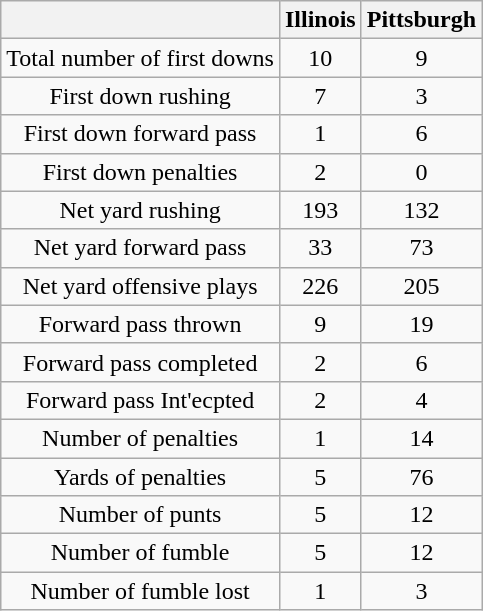<table class="wikitable sortable" style="text-align: center;">
<tr>
<th></th>
<th>Illinois</th>
<th>Pittsburgh</th>
</tr>
<tr>
<td>Total number of first downs</td>
<td>10</td>
<td>9</td>
</tr>
<tr>
<td>First down rushing</td>
<td>7</td>
<td>3</td>
</tr>
<tr>
<td>First down forward pass</td>
<td>1</td>
<td>6</td>
</tr>
<tr>
<td>First down penalties</td>
<td>2</td>
<td>0</td>
</tr>
<tr>
<td>Net yard rushing</td>
<td>193</td>
<td>132</td>
</tr>
<tr>
<td>Net yard forward pass</td>
<td>33</td>
<td>73</td>
</tr>
<tr>
<td>Net yard offensive plays</td>
<td>226</td>
<td>205</td>
</tr>
<tr>
<td>Forward pass thrown</td>
<td>9</td>
<td>19</td>
</tr>
<tr>
<td>Forward pass completed</td>
<td>2</td>
<td>6</td>
</tr>
<tr>
<td>Forward pass Int'ecpted</td>
<td>2</td>
<td>4</td>
</tr>
<tr>
<td>Number of penalties</td>
<td>1</td>
<td>14</td>
</tr>
<tr>
<td>Yards of penalties</td>
<td>5</td>
<td>76</td>
</tr>
<tr>
<td>Number of punts</td>
<td>5</td>
<td>12</td>
</tr>
<tr>
<td>Number of fumble</td>
<td>5</td>
<td>12</td>
</tr>
<tr>
<td>Number of fumble lost</td>
<td>1</td>
<td>3</td>
</tr>
</table>
